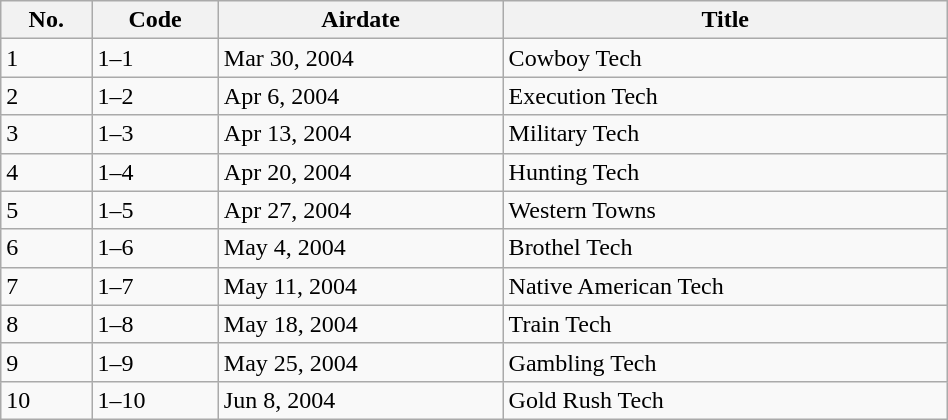<table class="wikitable" width="50%">
<tr>
<th>No.</th>
<th>Code</th>
<th>Airdate</th>
<th>Title</th>
</tr>
<tr>
<td>1</td>
<td>1–1</td>
<td>Mar 30, 2004</td>
<td>Cowboy Tech</td>
</tr>
<tr>
<td>2</td>
<td>1–2</td>
<td>Apr 6, 2004</td>
<td>Execution Tech</td>
</tr>
<tr>
<td>3</td>
<td>1–3</td>
<td>Apr 13, 2004</td>
<td>Military Tech</td>
</tr>
<tr>
<td>4</td>
<td>1–4</td>
<td>Apr 20, 2004</td>
<td>Hunting Tech</td>
</tr>
<tr>
<td>5</td>
<td>1–5</td>
<td>Apr 27, 2004</td>
<td>Western Towns</td>
</tr>
<tr>
<td>6</td>
<td>1–6</td>
<td>May 4, 2004</td>
<td>Brothel Tech</td>
</tr>
<tr>
<td>7</td>
<td>1–7</td>
<td>May 11, 2004</td>
<td>Native American Tech</td>
</tr>
<tr>
<td>8</td>
<td>1–8</td>
<td>May 18, 2004</td>
<td>Train Tech</td>
</tr>
<tr>
<td>9</td>
<td>1–9</td>
<td>May 25, 2004</td>
<td>Gambling Tech</td>
</tr>
<tr>
<td>10</td>
<td>1–10</td>
<td>Jun 8, 2004</td>
<td>Gold Rush Tech</td>
</tr>
</table>
